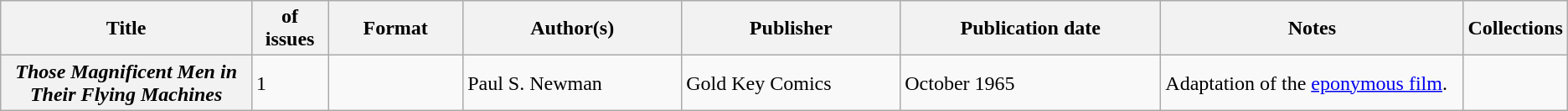<table class="wikitable">
<tr>
<th>Title</th>
<th style="width:40pt"> of issues</th>
<th style="width:75pt">Format</th>
<th style="width:125pt">Author(s)</th>
<th style="width:125pt">Publisher</th>
<th style="width:150pt">Publication date</th>
<th style="width:175pt">Notes</th>
<th>Collections</th>
</tr>
<tr>
<th><em>Those Magnificent Men in Their Flying Machines</em></th>
<td>1</td>
<td></td>
<td>Paul S. Newman</td>
<td>Gold Key Comics</td>
<td>October 1965</td>
<td>Adaptation of the <a href='#'>eponymous film</a>.</td>
<td></td>
</tr>
</table>
